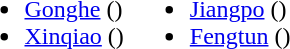<table>
<tr>
<td valign="top"><br><ul><li><a href='#'>Gonghe</a> ()</li><li><a href='#'>Xinqiao</a> ()</li></ul></td>
<td valign="top"><br><ul><li><a href='#'>Jiangpo</a> ()</li><li><a href='#'>Fengtun</a> ()</li></ul></td>
</tr>
</table>
